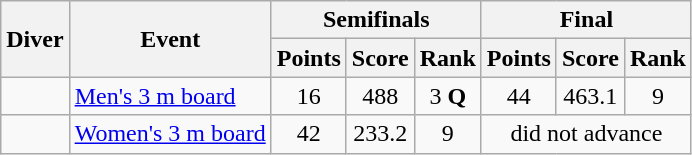<table class="wikitable sortable">
<tr>
<th rowspan=2>Diver</th>
<th rowspan=2>Event</th>
<th colspan=3>Semifinals</th>
<th colspan=3>Final</th>
</tr>
<tr>
<th>Points</th>
<th>Score</th>
<th>Rank</th>
<th>Points</th>
<th>Score</th>
<th>Rank</th>
</tr>
<tr>
<td></td>
<td><a href='#'>Men's 3 m board</a></td>
<td align=center>16</td>
<td align=center>488</td>
<td align=center>3 <strong>Q</strong></td>
<td align=center>44</td>
<td align=center>463.1</td>
<td align=center>9</td>
</tr>
<tr>
<td></td>
<td><a href='#'>Women's 3 m board</a></td>
<td align=center>42</td>
<td align=center>233.2</td>
<td align=center>9</td>
<td align=center colspan=3>did not advance</td>
</tr>
</table>
